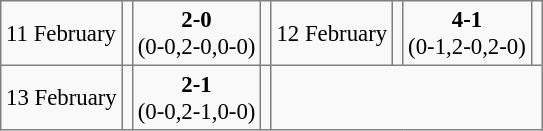<table bgcolor="#f9f9f9" cellpadding="3" cellspacing="0" border="1" style="font-size: 95%; border: gray solid 1px; border-collapse: collapse; background: #f9f9f9;">
<tr>
<td>11 February</td>
<td></td>
<td align="center"><strong>2-0</strong><br>(0-0,2-0,0-0)</td>
<td></td>
<td>12 February</td>
<td></td>
<td align="center"><strong>4-1</strong><br>(0-1,2-0,2-0)</td>
<td></td>
</tr>
<tr>
<td>13 February</td>
<td></td>
<td align="center"><strong>2-1</strong><br>(0-0,2-1,0-0)</td>
<td></td>
</tr>
</table>
